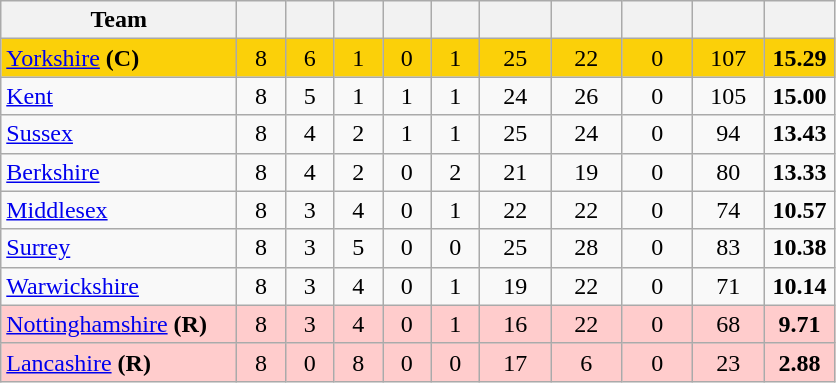<table class="wikitable" style="text-align:center">
<tr>
<th width="150">Team</th>
<th width="25"></th>
<th width="25"></th>
<th width="25"></th>
<th width="25"></th>
<th width="25"></th>
<th width="40"></th>
<th width="40"></th>
<th width="40"></th>
<th width="40"></th>
<th width="40"></th>
</tr>
<tr style="background:#fbd009">
<td style="text-align:left"><a href='#'>Yorkshire</a> <strong>(C)</strong></td>
<td>8</td>
<td>6</td>
<td>1</td>
<td>0</td>
<td>1</td>
<td>25</td>
<td>22</td>
<td>0</td>
<td>107</td>
<td><strong>15.29</strong></td>
</tr>
<tr>
<td style="text-align:left"><a href='#'>Kent</a></td>
<td>8</td>
<td>5</td>
<td>1</td>
<td>1</td>
<td>1</td>
<td>24</td>
<td>26</td>
<td>0</td>
<td>105</td>
<td><strong>15.00</strong></td>
</tr>
<tr>
<td style="text-align:left"><a href='#'>Sussex</a></td>
<td>8</td>
<td>4</td>
<td>2</td>
<td>1</td>
<td>1</td>
<td>25</td>
<td>24</td>
<td>0</td>
<td>94</td>
<td><strong>13.43</strong></td>
</tr>
<tr>
<td style="text-align:left"><a href='#'>Berkshire</a></td>
<td>8</td>
<td>4</td>
<td>2</td>
<td>0</td>
<td>2</td>
<td>21</td>
<td>19</td>
<td>0</td>
<td>80</td>
<td><strong>13.33</strong></td>
</tr>
<tr>
<td style="text-align:left"><a href='#'>Middlesex</a></td>
<td>8</td>
<td>3</td>
<td>4</td>
<td>0</td>
<td>1</td>
<td>22</td>
<td>22</td>
<td>0</td>
<td>74</td>
<td><strong>10.57</strong></td>
</tr>
<tr>
<td style="text-align:left"><a href='#'>Surrey</a></td>
<td>8</td>
<td>3</td>
<td>5</td>
<td>0</td>
<td>0</td>
<td>25</td>
<td>28</td>
<td>0</td>
<td>83</td>
<td><strong>10.38</strong></td>
</tr>
<tr>
<td style="text-align:left"><a href='#'>Warwickshire</a></td>
<td>8</td>
<td>3</td>
<td>4</td>
<td>0</td>
<td>1</td>
<td>19</td>
<td>22</td>
<td>0</td>
<td>71</td>
<td><strong>10.14</strong></td>
</tr>
<tr style="background:#FFCCCC">
<td style="text-align:left"><a href='#'>Nottinghamshire</a> <strong>(R)</strong></td>
<td>8</td>
<td>3</td>
<td>4</td>
<td>0</td>
<td>1</td>
<td>16</td>
<td>22</td>
<td>0</td>
<td>68</td>
<td><strong>9.71</strong></td>
</tr>
<tr style="background:#FFCCCC">
<td style="text-align:left"><a href='#'>Lancashire</a> <strong>(R)</strong></td>
<td>8</td>
<td>0</td>
<td>8</td>
<td>0</td>
<td>0</td>
<td>17</td>
<td>6</td>
<td>0</td>
<td>23</td>
<td><strong>2.88</strong></td>
</tr>
</table>
